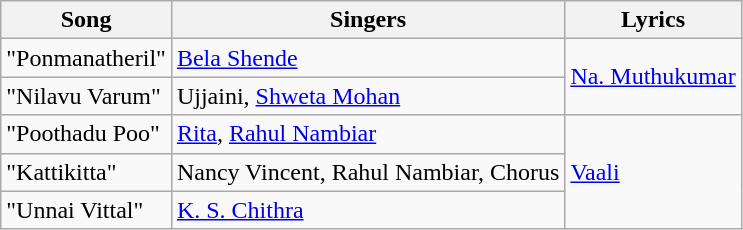<table class="wikitable">
<tr>
<th>Song</th>
<th>Singers</th>
<th>Lyrics</th>
</tr>
<tr>
<td>"Ponmanatheril"</td>
<td><a href='#'>Bela Shende</a></td>
<td rowspan=2><a href='#'>Na. Muthukumar</a></td>
</tr>
<tr>
<td>"Nilavu Varum"</td>
<td>Ujjaini, <a href='#'>Shweta Mohan</a></td>
</tr>
<tr>
<td>"Poothadu Poo"</td>
<td><a href='#'>Rita</a>, <a href='#'>Rahul Nambiar</a></td>
<td rowspan=3><a href='#'>Vaali</a></td>
</tr>
<tr>
<td>"Kattikitta"</td>
<td>Nancy Vincent, Rahul Nambiar, Chorus</td>
</tr>
<tr>
<td>"Unnai Vittal"</td>
<td><a href='#'>K. S. Chithra</a></td>
</tr>
</table>
